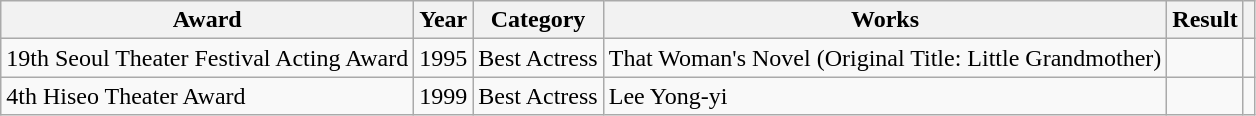<table class="wikitable sortable plainrowheaders">
<tr>
<th scope="col">Award</th>
<th scope="col">Year</th>
<th scope="col">Category</th>
<th scope="col">Works</th>
<th scope="col">Result</th>
<th scope="col" class="unsortable"></th>
</tr>
<tr>
<td>19th Seoul Theater Festival Acting Award</td>
<td>1995</td>
<td>Best Actress</td>
<td>That Woman's Novel (Original Title: Little Grandmother)</td>
<td></td>
<td></td>
</tr>
<tr>
<td>4th Hiseo Theater Award</td>
<td>1999</td>
<td>Best Actress</td>
<td>Lee Yong-yi</td>
<td></td>
<td></td>
</tr>
</table>
